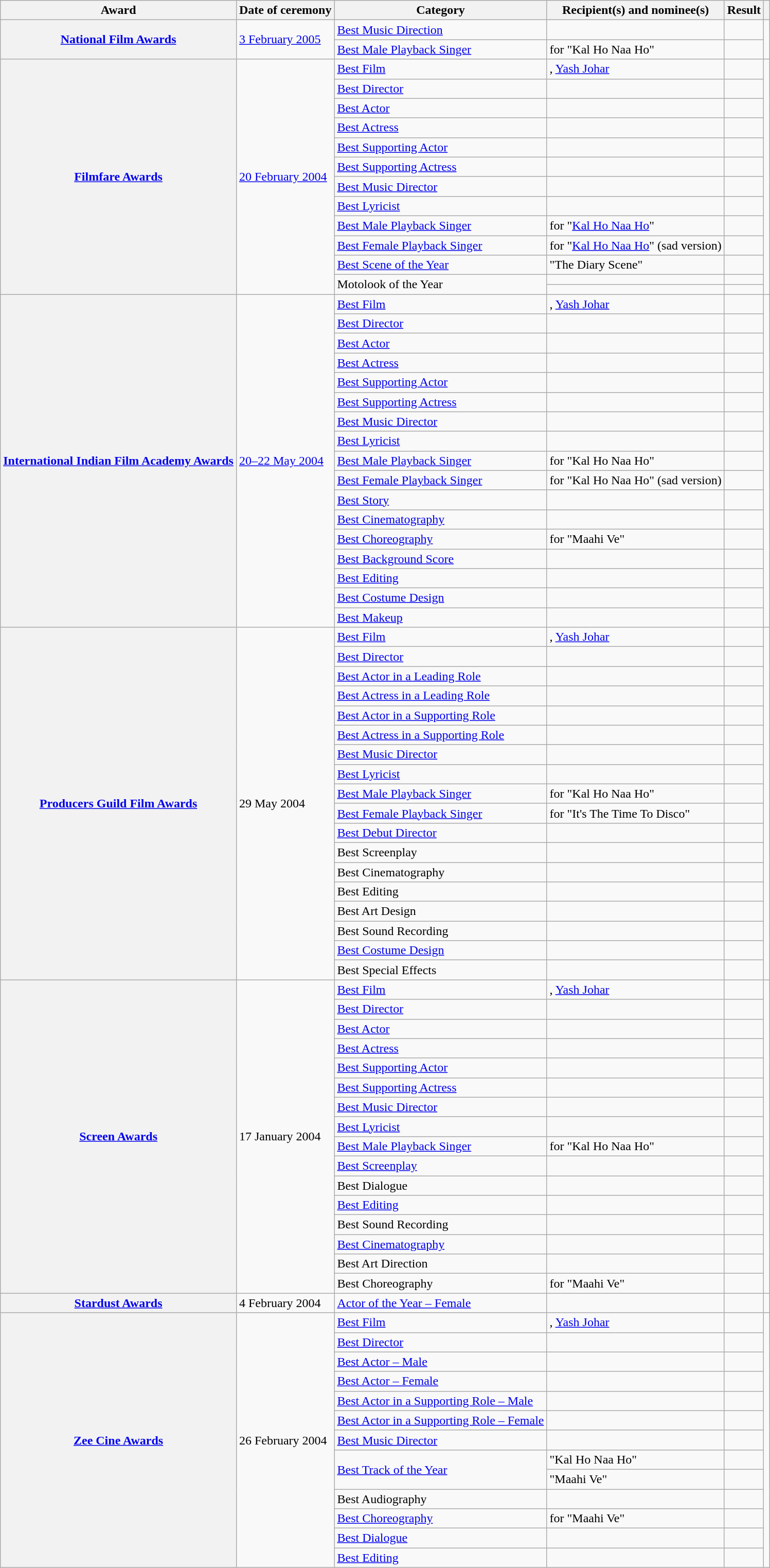<table class="wikitable plainrowheaders sortable">
<tr>
<th scope="col">Award</th>
<th scope="col">Date of ceremony</th>
<th scope="col">Category</th>
<th scope="col">Recipient(s) and nominee(s)</th>
<th scope="col">Result</th>
<th scope="col" class="unsortable"></th>
</tr>
<tr>
<th scope="row" rowspan="2"><a href='#'>National Film Awards</a></th>
<td rowspan="2"><a href='#'>3 February 2005</a></td>
<td><a href='#'>Best Music Direction</a></td>
<td></td>
<td></td>
<td style="text-align:center;" rowspan="2"></td>
</tr>
<tr>
<td><a href='#'>Best Male Playback Singer</a></td>
<td> for "Kal Ho Naa Ho"</td>
<td></td>
</tr>
<tr>
<th scope="row" rowspan="13"><a href='#'>Filmfare Awards</a></th>
<td rowspan="13"><a href='#'>20 February 2004</a></td>
<td><a href='#'>Best Film</a></td>
<td>, <a href='#'>Yash Johar</a></td>
<td></td>
<td rowspan="13" style="text-align:center;"><br><br></td>
</tr>
<tr>
<td><a href='#'>Best Director</a></td>
<td></td>
<td></td>
</tr>
<tr>
<td><a href='#'>Best Actor</a></td>
<td></td>
<td></td>
</tr>
<tr>
<td><a href='#'>Best Actress</a></td>
<td></td>
<td></td>
</tr>
<tr>
<td><a href='#'>Best Supporting Actor</a></td>
<td></td>
<td></td>
</tr>
<tr>
<td><a href='#'>Best Supporting Actress</a></td>
<td></td>
<td></td>
</tr>
<tr>
<td><a href='#'>Best Music Director</a></td>
<td></td>
<td></td>
</tr>
<tr>
<td><a href='#'>Best Lyricist</a></td>
<td></td>
<td></td>
</tr>
<tr>
<td><a href='#'>Best Male Playback Singer</a></td>
<td> for "<a href='#'>Kal Ho Naa Ho</a>"</td>
<td></td>
</tr>
<tr>
<td><a href='#'>Best Female Playback Singer</a></td>
<td> for "<a href='#'>Kal Ho Naa Ho</a>" (sad version)</td>
<td></td>
</tr>
<tr>
<td><a href='#'>Best Scene of the Year</a></td>
<td>"The Diary Scene"</td>
<td></td>
</tr>
<tr>
<td rowspan="2">Motolook of the Year</td>
<td></td>
<td></td>
</tr>
<tr>
<td></td>
<td></td>
</tr>
<tr>
<th scope="row" rowspan="17"><a href='#'>International Indian Film Academy Awards</a></th>
<td rowspan="17"><a href='#'>20–22 May 2004</a></td>
<td><a href='#'>Best Film</a></td>
<td>, <a href='#'>Yash Johar</a></td>
<td></td>
<td style="text-align:center;" rowspan="17"><br></td>
</tr>
<tr>
<td><a href='#'>Best Director</a></td>
<td></td>
<td></td>
</tr>
<tr>
<td><a href='#'>Best Actor</a></td>
<td></td>
<td></td>
</tr>
<tr>
<td><a href='#'>Best Actress</a></td>
<td></td>
<td></td>
</tr>
<tr>
<td><a href='#'>Best Supporting Actor</a></td>
<td></td>
<td></td>
</tr>
<tr>
<td><a href='#'>Best Supporting Actress</a></td>
<td></td>
<td></td>
</tr>
<tr>
<td><a href='#'>Best Music Director</a></td>
<td></td>
<td></td>
</tr>
<tr>
<td><a href='#'>Best Lyricist</a></td>
<td></td>
<td></td>
</tr>
<tr>
<td><a href='#'>Best Male Playback Singer</a></td>
<td> for "Kal Ho Naa Ho"</td>
<td></td>
</tr>
<tr>
<td><a href='#'>Best Female Playback Singer</a></td>
<td> for "Kal Ho Naa Ho" (sad version)</td>
<td></td>
</tr>
<tr>
<td><a href='#'>Best Story</a></td>
<td></td>
<td></td>
</tr>
<tr>
<td><a href='#'>Best Cinematography</a></td>
<td></td>
<td></td>
</tr>
<tr>
<td><a href='#'>Best Choreography</a></td>
<td> for "Maahi Ve"</td>
<td></td>
</tr>
<tr>
<td><a href='#'>Best Background Score</a></td>
<td></td>
<td></td>
</tr>
<tr>
<td><a href='#'>Best Editing</a></td>
<td></td>
<td></td>
</tr>
<tr>
<td><a href='#'>Best Costume Design</a></td>
<td></td>
<td></td>
</tr>
<tr>
<td><a href='#'>Best Makeup</a></td>
<td></td>
<td></td>
</tr>
<tr>
<th scope="row" rowspan="18"><a href='#'>Producers Guild Film Awards</a></th>
<td rowspan="18">29 May 2004</td>
<td><a href='#'>Best Film</a></td>
<td>, <a href='#'>Yash Johar</a></td>
<td></td>
<td style="text-align:center;" rowspan="18"><br><br></td>
</tr>
<tr>
<td><a href='#'>Best Director</a></td>
<td></td>
<td></td>
</tr>
<tr>
<td><a href='#'>Best Actor in a Leading Role</a></td>
<td></td>
<td></td>
</tr>
<tr>
<td><a href='#'>Best Actress in a Leading Role</a></td>
<td></td>
<td></td>
</tr>
<tr>
<td><a href='#'>Best Actor in a Supporting Role</a></td>
<td></td>
<td></td>
</tr>
<tr>
<td><a href='#'>Best Actress in a Supporting Role</a></td>
<td></td>
<td></td>
</tr>
<tr>
<td><a href='#'>Best Music Director</a></td>
<td></td>
<td></td>
</tr>
<tr>
<td><a href='#'>Best Lyricist</a></td>
<td></td>
<td></td>
</tr>
<tr>
<td><a href='#'>Best Male Playback Singer</a></td>
<td> for "Kal Ho Naa Ho"</td>
<td></td>
</tr>
<tr>
<td><a href='#'>Best Female Playback Singer</a></td>
<td> for "It's The Time To Disco"</td>
<td></td>
</tr>
<tr>
<td><a href='#'>Best Debut Director</a></td>
<td></td>
<td></td>
</tr>
<tr>
<td>Best Screenplay</td>
<td></td>
<td></td>
</tr>
<tr>
<td>Best Cinematography</td>
<td></td>
<td></td>
</tr>
<tr>
<td>Best Editing</td>
<td></td>
<td></td>
</tr>
<tr>
<td>Best Art Design</td>
<td></td>
<td></td>
</tr>
<tr>
<td>Best Sound Recording</td>
<td></td>
<td></td>
</tr>
<tr>
<td><a href='#'>Best Costume Design</a></td>
<td></td>
<td></td>
</tr>
<tr>
<td>Best Special Effects</td>
<td></td>
<td></td>
</tr>
<tr>
<th scope="row" rowspan="16"><a href='#'>Screen Awards</a></th>
<td rowspan="16">17 January 2004</td>
<td><a href='#'>Best Film</a></td>
<td>, <a href='#'>Yash Johar</a></td>
<td></td>
<td style="text-align:center;" rowspan="16"><br></td>
</tr>
<tr>
<td><a href='#'>Best Director</a></td>
<td></td>
<td></td>
</tr>
<tr>
<td><a href='#'>Best Actor</a></td>
<td></td>
<td></td>
</tr>
<tr>
<td><a href='#'>Best Actress</a></td>
<td></td>
<td></td>
</tr>
<tr>
<td><a href='#'>Best Supporting Actor</a></td>
<td></td>
<td></td>
</tr>
<tr>
<td><a href='#'>Best Supporting Actress</a></td>
<td></td>
<td></td>
</tr>
<tr>
<td><a href='#'>Best Music Director</a></td>
<td></td>
<td></td>
</tr>
<tr>
<td><a href='#'>Best Lyricist</a></td>
<td></td>
<td></td>
</tr>
<tr>
<td><a href='#'>Best Male Playback Singer</a></td>
<td> for "Kal Ho Naa Ho"</td>
<td></td>
</tr>
<tr>
<td><a href='#'>Best Screenplay</a></td>
<td></td>
<td></td>
</tr>
<tr>
<td>Best Dialogue</td>
<td></td>
<td></td>
</tr>
<tr>
<td><a href='#'>Best Editing</a></td>
<td></td>
<td></td>
</tr>
<tr>
<td>Best Sound Recording</td>
<td></td>
<td></td>
</tr>
<tr>
<td><a href='#'>Best Cinematography</a></td>
<td></td>
<td></td>
</tr>
<tr>
<td>Best Art Direction</td>
<td></td>
<td></td>
</tr>
<tr>
<td>Best Choreography</td>
<td> for "Maahi Ve"</td>
<td></td>
</tr>
<tr>
<th scope="row" rowspan="1"><a href='#'>Stardust Awards</a></th>
<td rowspan="1">4 February 2004</td>
<td><a href='#'>Actor of the Year – Female</a></td>
<td></td>
<td></td>
<td style="text-align:center;" rowspan="1"></td>
</tr>
<tr>
<th scope="row" rowspan="13"><a href='#'>Zee Cine Awards</a></th>
<td rowspan="13">26 February 2004</td>
<td><a href='#'>Best Film</a></td>
<td>, <a href='#'>Yash Johar</a></td>
<td></td>
<td style="text-align:center;" rowspan="13"><br><br><br><br></td>
</tr>
<tr>
<td><a href='#'>Best Director</a></td>
<td></td>
<td></td>
</tr>
<tr>
<td><a href='#'>Best Actor – Male</a></td>
<td></td>
<td></td>
</tr>
<tr>
<td><a href='#'>Best Actor – Female</a></td>
<td></td>
<td></td>
</tr>
<tr>
<td><a href='#'>Best Actor in a Supporting Role – Male</a></td>
<td></td>
<td></td>
</tr>
<tr>
<td><a href='#'>Best Actor in a Supporting Role – Female</a></td>
<td></td>
<td></td>
</tr>
<tr>
<td><a href='#'>Best Music Director</a></td>
<td></td>
<td></td>
</tr>
<tr>
<td rowspan="2"><a href='#'>Best Track of the Year</a></td>
<td>"Kal Ho Naa Ho"</td>
<td></td>
</tr>
<tr>
<td>"Maahi Ve"</td>
<td></td>
</tr>
<tr>
<td>Best Audiography</td>
<td></td>
<td></td>
</tr>
<tr>
<td><a href='#'>Best Choreography</a></td>
<td> for "Maahi Ve"</td>
<td></td>
</tr>
<tr>
<td><a href='#'>Best Dialogue</a></td>
<td></td>
<td></td>
</tr>
<tr>
<td><a href='#'>Best Editing</a></td>
<td></td>
<td></td>
</tr>
</table>
